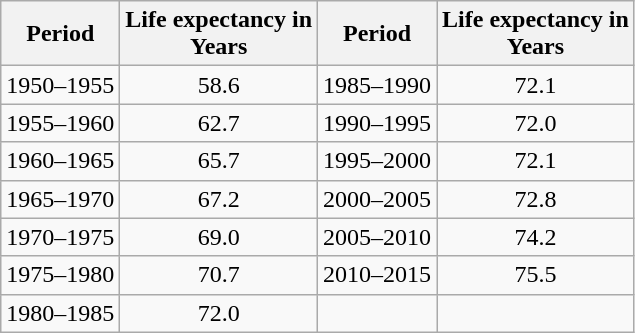<table class="wikitable" style="text-align: center;">
<tr>
<th>Period</th>
<th>Life expectancy in<br>Years</th>
<th>Period</th>
<th>Life expectancy in<br>Years</th>
</tr>
<tr>
<td>1950–1955</td>
<td>58.6</td>
<td>1985–1990</td>
<td>72.1</td>
</tr>
<tr>
<td>1955–1960</td>
<td>62.7</td>
<td>1990–1995</td>
<td>72.0</td>
</tr>
<tr>
<td>1960–1965</td>
<td>65.7</td>
<td>1995–2000</td>
<td>72.1</td>
</tr>
<tr>
<td>1965–1970</td>
<td>67.2</td>
<td>2000–2005</td>
<td>72.8</td>
</tr>
<tr>
<td>1970–1975</td>
<td>69.0</td>
<td>2005–2010</td>
<td>74.2</td>
</tr>
<tr>
<td>1975–1980</td>
<td>70.7</td>
<td>2010–2015</td>
<td>75.5</td>
</tr>
<tr>
<td>1980–1985</td>
<td>72.0</td>
<td></td>
<td></td>
</tr>
</table>
